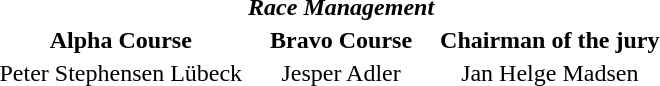<table class="table">
<tr>
<th></th>
<th style="text-align:center"><em>Race Management</em></th>
<th></th>
</tr>
<tr>
<td style="text-align:center"><strong>Alpha Course</strong></td>
<td style="text-align:center"><strong>Bravo Course</strong></td>
<td style="text-align:center" colspan="5"><strong>Chairman of the jury</strong></td>
</tr>
<tr>
<td style="text-align:center">Peter Stephensen Lübeck</td>
<td style="text-align:center">Jesper Adler</td>
<td style="text-align:center" colspan="5">Jan Helge Madsen</td>
<td></td>
</tr>
</table>
